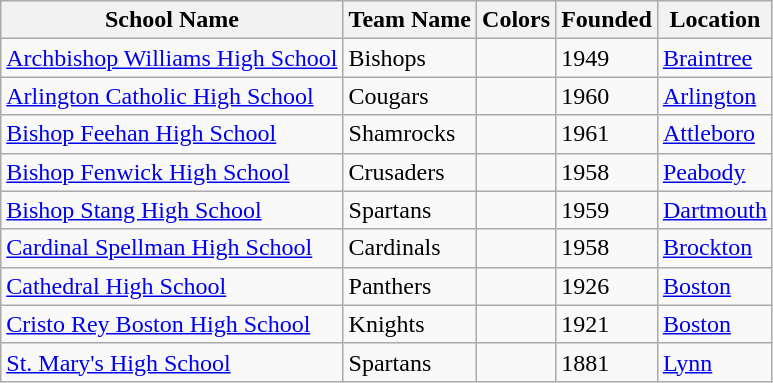<table class="wikitable">
<tr>
<th>School Name</th>
<th>Team Name</th>
<th>Colors</th>
<th>Founded</th>
<th>Location</th>
</tr>
<tr>
<td><a href='#'>Archbishop Williams High School</a></td>
<td>Bishops</td>
<td></td>
<td>1949</td>
<td><a href='#'>Braintree</a></td>
</tr>
<tr>
<td><a href='#'>Arlington Catholic High School</a></td>
<td>Cougars</td>
<td></td>
<td>1960</td>
<td><a href='#'>Arlington</a></td>
</tr>
<tr>
<td><a href='#'>Bishop Feehan High School</a></td>
<td>Shamrocks</td>
<td></td>
<td>1961</td>
<td><a href='#'>Attleboro</a></td>
</tr>
<tr>
<td><a href='#'>Bishop Fenwick High School</a></td>
<td>Crusaders</td>
<td></td>
<td>1958</td>
<td><a href='#'>Peabody</a></td>
</tr>
<tr>
<td><a href='#'>Bishop Stang High School</a></td>
<td>Spartans</td>
<td></td>
<td>1959</td>
<td><a href='#'>Dartmouth</a></td>
</tr>
<tr>
<td><a href='#'>Cardinal Spellman High School</a></td>
<td>Cardinals</td>
<td></td>
<td>1958</td>
<td><a href='#'>Brockton</a></td>
</tr>
<tr>
<td><a href='#'>Cathedral High School</a></td>
<td>Panthers</td>
<td></td>
<td>1926</td>
<td><a href='#'>Boston</a></td>
</tr>
<tr>
<td><a href='#'>Cristo Rey Boston High School</a></td>
<td>Knights</td>
<td></td>
<td>1921</td>
<td><a href='#'>Boston</a></td>
</tr>
<tr>
<td><a href='#'>St. Mary's High School</a></td>
<td>Spartans</td>
<td></td>
<td>1881</td>
<td><a href='#'>Lynn</a></td>
</tr>
</table>
